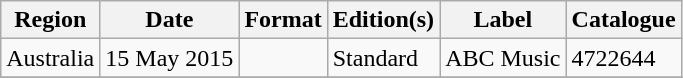<table class="wikitable plainrowheaders">
<tr>
<th scope="col">Region</th>
<th scope="col">Date</th>
<th scope="col">Format</th>
<th scope="col">Edition(s)</th>
<th scope="col">Label</th>
<th scope="col">Catalogue</th>
</tr>
<tr>
<td>Australia</td>
<td>15 May 2015 </td>
<td></td>
<td>Standard</td>
<td>ABC Music</td>
<td>4722644</td>
</tr>
<tr>
</tr>
</table>
